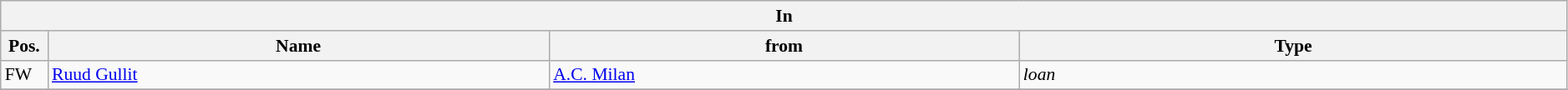<table class="wikitable" style="font-size:90%;width:99%;">
<tr>
<th colspan="4">In</th>
</tr>
<tr>
<th width=3%>Pos.</th>
<th width=32%>Name</th>
<th width=30%>from</th>
<th width=35%>Type</th>
</tr>
<tr>
<td>FW</td>
<td><a href='#'>Ruud Gullit</a></td>
<td><a href='#'>A.C. Milan</a></td>
<td><em>loan</em></td>
</tr>
<tr>
</tr>
</table>
